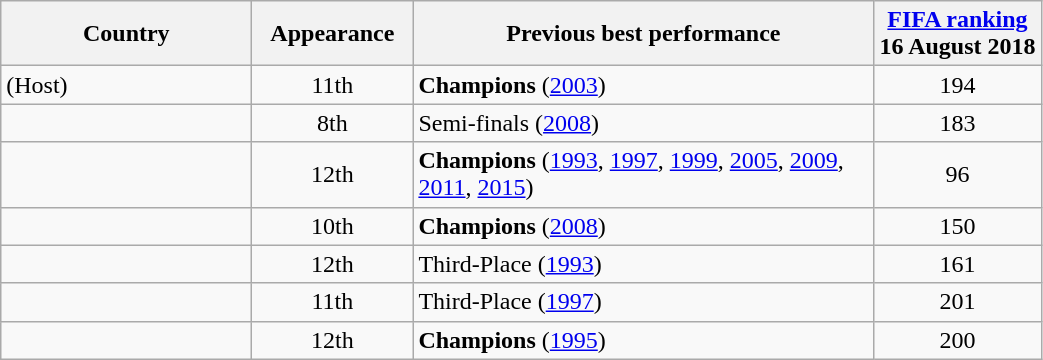<table class="wikitable sortable" style="text-align:left;">
<tr>
<th style="width:160px;">Country</th>
<th style="width:100px;">Appearance</th>
<th style="width:300px;">Previous best performance</th>
<th><a href='#'>FIFA ranking</a><br> 16 August 2018</th>
</tr>
<tr>
<td> (Host)</td>
<td align=center>11th</td>
<td><strong>Champions</strong> (<a href='#'>2003</a>)</td>
<td align=center>194</td>
</tr>
<tr>
<td></td>
<td align=center>8th</td>
<td>Semi-finals (<a href='#'>2008</a>)</td>
<td align=center>183</td>
</tr>
<tr>
<td></td>
<td align=center>12th</td>
<td><strong>Champions</strong> (<a href='#'>1993</a>, <a href='#'>1997</a>, <a href='#'>1999</a>, <a href='#'>2005</a>, <a href='#'>2009</a>, <a href='#'>2011</a>, <a href='#'>2015</a>)</td>
<td align=center>96</td>
</tr>
<tr>
<td></td>
<td align=center>10th</td>
<td><strong>Champions</strong> (<a href='#'>2008</a>)</td>
<td align=center>150</td>
</tr>
<tr>
<td></td>
<td align=center>12th</td>
<td>Third-Place (<a href='#'>1993</a>)</td>
<td align=center>161</td>
</tr>
<tr>
<td></td>
<td align=center>11th</td>
<td>Third-Place (<a href='#'>1997</a>)</td>
<td align=center>201</td>
</tr>
<tr>
<td></td>
<td align=center>12th</td>
<td><strong>Champions</strong> (<a href='#'>1995</a>)</td>
<td align=center>200</td>
</tr>
</table>
